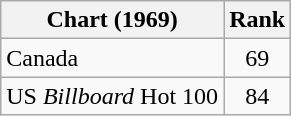<table class="wikitable">
<tr>
<th align="left">Chart (1969)</th>
<th style="text-align:center;">Rank</th>
</tr>
<tr>
<td>Canada</td>
<td style="text-align:center;">69</td>
</tr>
<tr>
<td>US <em>Billboard</em> Hot 100</td>
<td style="text-align:center;">84</td>
</tr>
</table>
